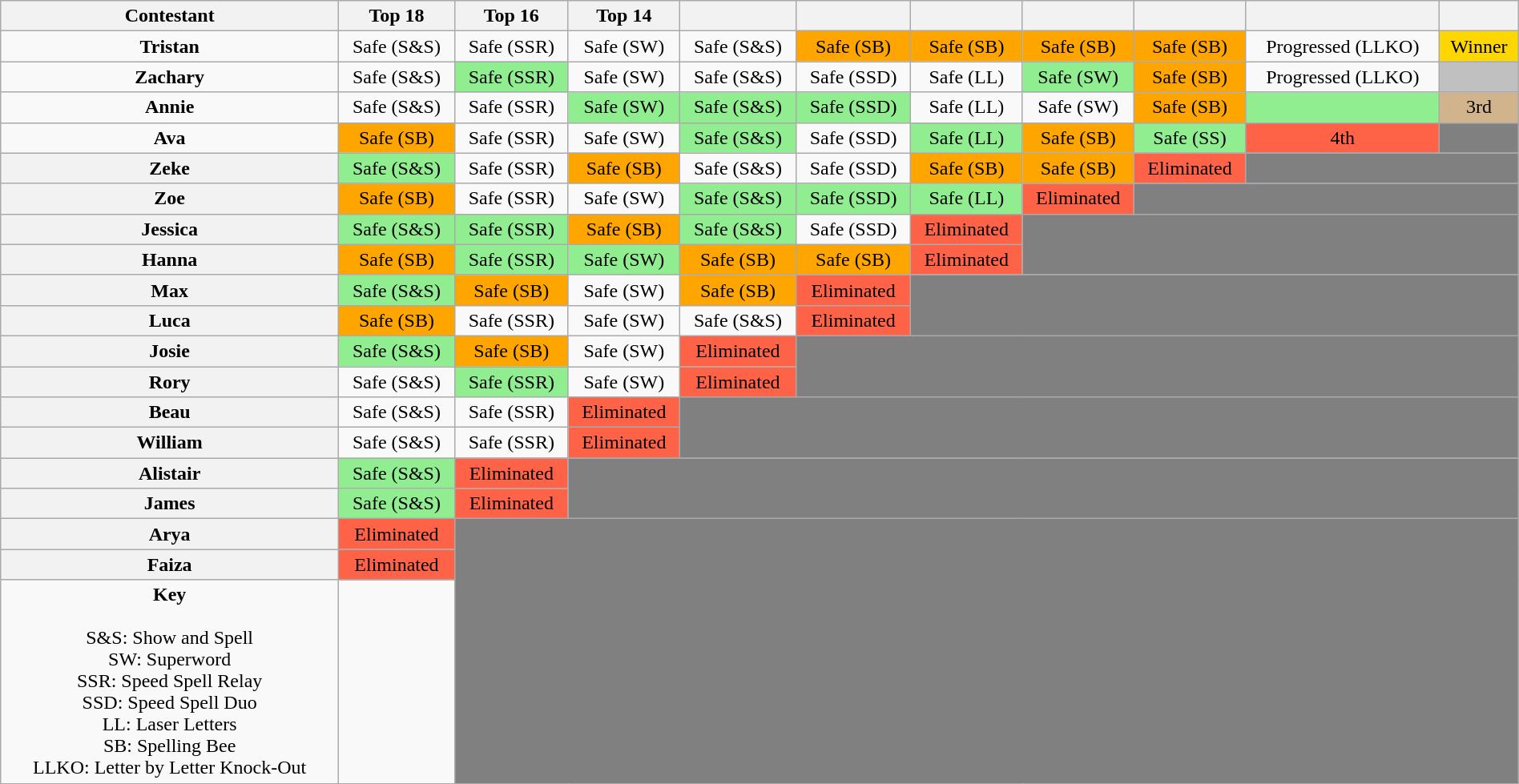<table class="wikitable" style="text-align:center; width:100%;">
<tr>
<th scope="col">Contestant</th>
<th scope="col">Top 18</th>
<th scope="col">Top 16</th>
<th scope-"col">Top 14</th>
<th scope-"col"></th>
<th scope-"col"></th>
<th scope-"col"></th>
<th scope-"col"></th>
<th scope-"col"></th>
<th scope-"col"></th>
<th scope-"col"></th>
</tr>
<tr>
<td><strong>Tristan</strong></td>
<td>Safe (S&S)</td>
<td>Safe (SSR)</td>
<td>Safe (SW)</td>
<td>Safe (S&S)</td>
<td style="background:orange;">Safe (SB)</td>
<td style="background:orange;">Safe (SB)</td>
<td style="background:orange;">Safe (SB)</td>
<td style="background:orange;">Safe (SB)</td>
<td>Progressed (LLKO)</td>
<td style="background:gold;">Winner</td>
</tr>
<tr>
<td><strong>Zachary</strong></td>
<td>Safe (S&S)</td>
<td style="background:lightgreen;">Safe (SSR)</td>
<td>Safe (SW)</td>
<td>Safe (S&S)</td>
<td>Safe (SSD)</td>
<td>Safe (LL)</td>
<td style="background:lightgreen;">Safe (SW)</td>
<td style="background:orange;">Safe (SB)</td>
<td>Progressed (LLKO)</td>
<td style="background:silver;"></td>
</tr>
<tr>
<td><strong>Annie</strong></td>
<td>Safe (S&S)</td>
<td>Safe (SSR)</td>
<td style="background:lightgreen;">Safe (SW)</td>
<td style="background:lightgreen;">Safe (S&S)</td>
<td style="background:lightgreen;">Safe (SSD)</td>
<td>Safe (LL)</td>
<td>Safe (SW)</td>
<td style="background:orange;">Safe (SB)</td>
<td style="background:lightgreen;"></td>
<td style="background:tan;">3rd</td>
</tr>
<tr>
<td><strong>Ava</strong></td>
<td style="background:orange;">Safe (SB)</td>
<td>Safe (SSR)</td>
<td>Safe (SW)</td>
<td style="background:lightgreen;">Safe (S&S)</td>
<td>Safe (SSD)</td>
<td style="background:lightgreen;">Safe (LL)</td>
<td style="background:orange;">Safe (SB)</td>
<td style="background:lightgreen;">Safe (SS)</td>
<td style="background:tomato;">4th</td>
<td style="background:grey;" rowspan="1" colspan="1"></td>
</tr>
<tr>
<th>Zeke</th>
<td style="background:lightgreen;">Safe (S&S)</td>
<td>Safe (SSR)</td>
<td style="background:orange;">Safe (SB)</td>
<td>Safe (S&S)</td>
<td>Safe (SSD)</td>
<td style="background:orange;">Safe (SB)</td>
<td style="background:orange;">Safe (SB)</td>
<td style="background:tomato;">Eliminated</td>
<td style="background:grey;" rowspan="1" colspan="2"></td>
</tr>
<tr>
<th>Zoe</th>
<td style="background:orange;">Safe (SB)</td>
<td>Safe (SSR)</td>
<td>Safe (SW)</td>
<td style="background:lightgreen;">Safe (S&S)</td>
<td style="background:lightgreen;">Safe (SSD)</td>
<td style="background:lightgreen;">Safe (LL)</td>
<td style="background:tomato;">Eliminated</td>
<td style="background:grey;" rowspan="1" colspan="3"></td>
</tr>
<tr>
<th>Jessica</th>
<td style="background:lightgreen;">Safe (S&S)</td>
<td style="background:lightgreen;">Safe (SSR)</td>
<td style="background:orange;">Safe (SB)</td>
<td style="background:lightgreen;">Safe (S&S)</td>
<td>Safe (SSD)</td>
<td style="background:tomato;">Eliminated</td>
<td style="background:grey;" rowspan="2" colspan="4"></td>
</tr>
<tr>
<th>Hanna</th>
<td style="background:orange;">Safe (SB)</td>
<td style="background:lightgreen;">Safe (SSR)</td>
<td style="background:lightgreen;">Safe (SW)</td>
<td style="background:orange;">Safe (SB)</td>
<td style="background:orange;">Safe (SB)</td>
<td style="background:tomato;">Eliminated</td>
</tr>
<tr>
<th>Max</th>
<td style="background:lightgreen;">Safe (S&S)</td>
<td style="background:orange;">Safe (SB)</td>
<td>Safe (SW)</td>
<td style="background:orange;">Safe (SB)</td>
<td style="background:tomato;">Eliminated</td>
<td style="background:grey;" rowspan="2" colspan="5"></td>
</tr>
<tr>
<th>Luca</th>
<td style="background:orange;">Safe (SB)</td>
<td>Safe (SSR)</td>
<td>Safe (SW)</td>
<td>Safe (S&S)</td>
<td style="background:tomato;">Eliminated</td>
</tr>
<tr>
<th>Josie</th>
<td style="background:lightgreen;">Safe (S&S)</td>
<td style="background:orange;">Safe (SB)</td>
<td>Safe (SW)</td>
<td style="background:tomato;">Eliminated</td>
<td style="background:grey;" rowspan="2" colspan="6"></td>
</tr>
<tr>
<th>Rory</th>
<td>Safe (S&S)</td>
<td style="background:lightgreen;">Safe (SSR)</td>
<td>Safe (SW)</td>
<td style="background:tomato;">Eliminated</td>
</tr>
<tr>
<th>Beau</th>
<td>Safe (S&S)</td>
<td>Safe (SSR)</td>
<td style="background:tomato;">Eliminated</td>
<td rowspan="2" colspan="7" style="background:grey;"></td>
</tr>
<tr>
<th>William</th>
<td>Safe (S&S)</td>
<td>Safe (SSR)</td>
<td style="background:tomato;">Eliminated</td>
</tr>
<tr>
<th>Alistair</th>
<td style="background:lightgreen;">Safe (S&S)</td>
<td style="background:tomato;">Eliminated</td>
<td rowspan="2" colspan="8" style="background:grey;"></td>
</tr>
<tr>
<th>James</th>
<td style="background:lightgreen;">Safe (S&S)</td>
<td style="background:tomato;">Eliminated</td>
</tr>
<tr>
<th>Arya</th>
<td style="background:tomato;">Eliminated</td>
<td style="background:grey;" rowspan="3" colspan="9"></td>
</tr>
<tr>
<th>Faiza</th>
<td style="background:tomato;">Eliminated</td>
</tr>
<tr>
<td><strong>Key</strong><br><br>S&S: Show and Spell<br>SW: Superword<br>SSR: Speed Spell Relay<br>SSD: Speed Spell Duo<br>LL: Laser Letters<br>SB: Spelling Bee<br>LLKO: Letter by Letter Knock-Out</td>
</tr>
</table>
